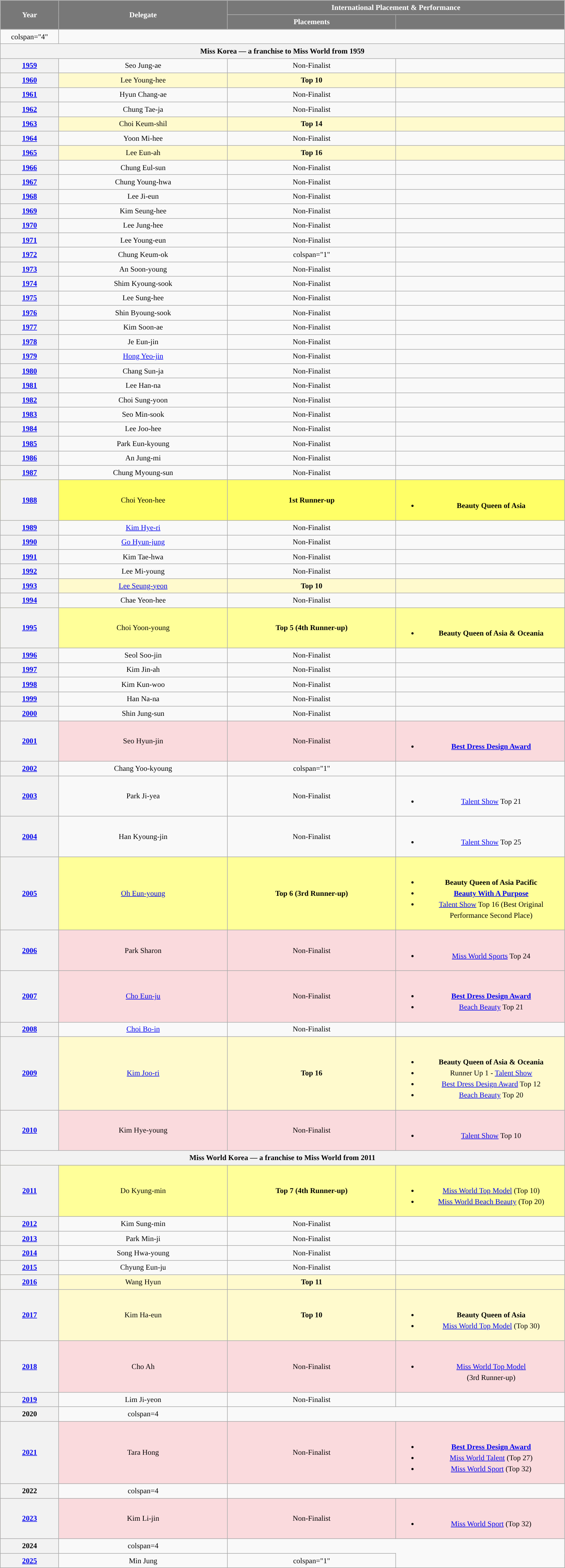<table class="wikitable" style="text-align:center; line-height:20px; font-size:85%;">
<tr>
<th rowspan="2"  width=100px style="background-color:#787878;color:#FFFFFF;">Year</th>
<th rowspan="2"  width=300px style="background-color:#787878;color:#FFFFFF;">Delegate</th>
<th colspan="2"  width=100px style="background-color:#787878;color:#FFFFFF;">International Placement & Performance</th>
</tr>
<tr>
<th width=300px style="background-color:#787878;color:#FFFFFF;">Placements</th>
<th width=300px style="background-color:#787878;color:#FFFFFF;"></th>
</tr>
<tr>
<td>colspan="4"</td>
</tr>
<tr>
<th colspan="4">Miss Korea — a franchise to Miss World from 1959</th>
</tr>
<tr>
<th><a href='#'>1959</a></th>
<td>Seo Jung-ae</td>
<td>Non-Finalist</td>
<td></td>
</tr>
<tr style="background-color:#FFFACD;">
<th><a href='#'>1960</a></th>
<td>Lee Young-hee</td>
<td><strong>Top 10</strong></td>
<td></td>
</tr>
<tr>
<th><a href='#'>1961</a></th>
<td>Hyun Chang-ae</td>
<td>Non-Finalist</td>
<td></td>
</tr>
<tr>
<th><a href='#'>1962</a></th>
<td>Chung Tae-ja</td>
<td>Non-Finalist</td>
<td></td>
</tr>
<tr style="background-color:#FFFACD; ">
<th><a href='#'>1963</a></th>
<td>Choi Keum-shil</td>
<td><strong>Top 14</strong></td>
<td></td>
</tr>
<tr>
<th><a href='#'>1964</a></th>
<td>Yoon Mi-hee</td>
<td>Non-Finalist</td>
<td></td>
</tr>
<tr style="background-color:#FFFACD; ">
<th><a href='#'>1965</a></th>
<td>Lee Eun-ah</td>
<td><strong>Top 16</strong></td>
<td></td>
</tr>
<tr>
<th><a href='#'>1966</a></th>
<td>Chung Eul-sun</td>
<td>Non-Finalist</td>
<td></td>
</tr>
<tr>
<th><a href='#'>1967</a></th>
<td>Chung Young-hwa</td>
<td>Non-Finalist</td>
<td></td>
</tr>
<tr>
<th><a href='#'>1968</a></th>
<td>Lee Ji-eun</td>
<td>Non-Finalist</td>
<td></td>
</tr>
<tr>
<th><a href='#'>1969</a></th>
<td>Kim Seung-hee</td>
<td>Non-Finalist</td>
<td></td>
</tr>
<tr>
<th><a href='#'>1970</a></th>
<td>Lee Jung-hee</td>
<td>Non-Finalist</td>
<td></td>
</tr>
<tr>
<th><a href='#'>1971</a></th>
<td>Lee Young-eun</td>
<td>Non-Finalist</td>
<td></td>
</tr>
<tr>
<th><a href='#'>1972</a></th>
<td>Chung Keum-ok</td>
<td>colspan="1" </td>
</tr>
<tr>
<th><a href='#'>1973</a></th>
<td>An Soon-young</td>
<td>Non-Finalist</td>
<td></td>
</tr>
<tr>
<th><a href='#'>1974</a></th>
<td>Shim Kyoung-sook</td>
<td>Non-Finalist</td>
<td></td>
</tr>
<tr>
<th><a href='#'>1975</a></th>
<td>Lee Sung-hee</td>
<td>Non-Finalist</td>
<td></td>
</tr>
<tr>
<th><a href='#'>1976</a></th>
<td>Shin Byoung-sook</td>
<td>Non-Finalist</td>
<td></td>
</tr>
<tr>
<th><a href='#'>1977</a></th>
<td>Kim Soon-ae</td>
<td>Non-Finalist</td>
<td></td>
</tr>
<tr>
<th><a href='#'>1978</a></th>
<td>Je Eun-jin</td>
<td>Non-Finalist</td>
<td></td>
</tr>
<tr>
<th><a href='#'>1979</a></th>
<td><a href='#'>Hong Yeo-jin</a></td>
<td>Non-Finalist</td>
<td></td>
</tr>
<tr>
<th><a href='#'>1980</a></th>
<td>Chang Sun-ja</td>
<td>Non-Finalist</td>
<td></td>
</tr>
<tr>
<th><a href='#'>1981</a></th>
<td>Lee Han-na</td>
<td>Non-Finalist</td>
<td></td>
</tr>
<tr>
<th><a href='#'>1982</a></th>
<td>Choi Sung-yoon</td>
<td>Non-Finalist</td>
<td></td>
</tr>
<tr>
<th><a href='#'>1983</a></th>
<td>Seo Min-sook</td>
<td>Non-Finalist</td>
<td></td>
</tr>
<tr>
<th><a href='#'>1984</a></th>
<td>Lee Joo-hee</td>
<td>Non-Finalist</td>
<td></td>
</tr>
<tr>
<th><a href='#'>1985</a></th>
<td>Park Eun-kyoung</td>
<td>Non-Finalist</td>
<td></td>
</tr>
<tr>
<th><a href='#'>1986</a></th>
<td>An Jung-mi</td>
<td>Non-Finalist</td>
<td></td>
</tr>
<tr>
<th><a href='#'>1987</a></th>
<td>Chung Myoung-sun</td>
<td>Non-Finalist</td>
<td></td>
</tr>
<tr style="background-color:#FFFF66; ">
<th><a href='#'>1988</a></th>
<td>Choi Yeon-hee</td>
<td><strong>1st Runner-up</strong></td>
<td><br><ul><li><strong>Beauty Queen of Asia</strong></li></ul></td>
</tr>
<tr>
<th><a href='#'>1989</a></th>
<td><a href='#'>Kim Hye-ri</a></td>
<td>Non-Finalist</td>
<td></td>
</tr>
<tr>
<th><a href='#'>1990</a></th>
<td><a href='#'>Go Hyun-jung</a></td>
<td>Non-Finalist</td>
<td></td>
</tr>
<tr>
<th><a href='#'>1991</a></th>
<td>Kim Tae-hwa</td>
<td>Non-Finalist</td>
<td></td>
</tr>
<tr>
<th><a href='#'>1992</a></th>
<td>Lee Mi-young</td>
<td>Non-Finalist</td>
<td></td>
</tr>
<tr style="background-color:#FFFACD; ">
<th><a href='#'>1993</a></th>
<td><a href='#'>Lee Seung-yeon</a></td>
<td><strong>Top 10</strong></td>
<td></td>
</tr>
<tr>
<th><a href='#'>1994</a></th>
<td>Chae Yeon-hee</td>
<td>Non-Finalist</td>
<td></td>
</tr>
<tr style="background-color:#FFFF99; ">
<th><a href='#'>1995</a></th>
<td>Choi Yoon-young</td>
<td><strong>Top 5 (4th Runner-up)</strong></td>
<td><br><ul><li><strong>Beauty Queen of Asia & Oceania</strong></li></ul></td>
</tr>
<tr>
<th><a href='#'>1996</a></th>
<td>Seol Soo-jin</td>
<td>Non-Finalist</td>
<td></td>
</tr>
<tr>
<th><a href='#'>1997</a></th>
<td>Kim Jin-ah</td>
<td>Non-Finalist</td>
<td></td>
</tr>
<tr>
<th><a href='#'>1998</a></th>
<td>Kim Kun-woo</td>
<td>Non-Finalist</td>
<td></td>
</tr>
<tr>
<th><a href='#'>1999</a></th>
<td>Han Na-na</td>
<td>Non-Finalist</td>
<td></td>
</tr>
<tr>
<th><a href='#'>2000</a></th>
<td>Shin Jung-sun</td>
<td>Non-Finalist</td>
<td></td>
</tr>
<tr style="background-color:#FADADD; ">
<th><a href='#'>2001</a></th>
<td>Seo Hyun-jin</td>
<td>Non-Finalist</td>
<td><br><ul><li><strong><a href='#'>Best Dress Design Award</a></strong></li></ul></td>
</tr>
<tr>
<th><a href='#'>2002</a></th>
<td>Chang Yoo-kyoung</td>
<td>colspan="1"</td>
</tr>
<tr -style="background-color:#FADADD; ">
<th><a href='#'>2003</a></th>
<td>Park Ji-yea</td>
<td>Non-Finalist</td>
<td><br><ul><li><a href='#'>Talent Show</a> Top 21</li></ul></td>
</tr>
<tr -style="background-color:#FADADD; ">
<th><a href='#'>2004</a></th>
<td>Han Kyoung-jin</td>
<td>Non-Finalist</td>
<td><br><ul><li><a href='#'>Talent Show</a> Top 25</li></ul></td>
</tr>
<tr style="background-color:#FFFF99; ">
<th><a href='#'>2005</a></th>
<td><a href='#'>Oh Eun-young</a></td>
<td><strong>Top 6 (3rd Runner-up)</strong></td>
<td><br><ul><li><strong>Beauty Queen of Asia Pacific</strong></li><li><strong><a href='#'>Beauty With A Purpose</a></strong></li><li><a href='#'>Talent Show</a> Top 16 (Best Original Performance Second Place)</li></ul></td>
</tr>
<tr style="background-color:#FADADD; ">
<th><a href='#'>2006</a></th>
<td>Park Sharon</td>
<td>Non-Finalist</td>
<td><br><ul><li><a href='#'>Miss World Sports</a> Top 24</li></ul></td>
</tr>
<tr style="background-color:#FADADD; ">
<th><a href='#'>2007</a></th>
<td><a href='#'>Cho Eun-ju</a></td>
<td>Non-Finalist</td>
<td><br><ul><li><strong><a href='#'>Best Dress Design Award</a></strong></li><li><a href='#'>Beach Beauty</a> Top 21</li></ul></td>
</tr>
<tr>
<th><a href='#'>2008</a></th>
<td><a href='#'>Choi Bo-in</a></td>
<td>Non-Finalist</td>
<td></td>
</tr>
<tr style="background-color:#FFFACD; ">
<th><a href='#'>2009</a></th>
<td><a href='#'>Kim Joo-ri</a></td>
<td><strong>Top 16</strong></td>
<td><br><ul><li><strong>Beauty Queen of Asia & Oceania</strong></li><li>Runner Up 1 - <a href='#'>Talent Show</a></li><li><a href='#'>Best Dress Design Award</a> Top 12</li><li><a href='#'>Beach Beauty</a> Top 20</li></ul></td>
</tr>
<tr style="background-color:#FADADD; ">
<th><a href='#'>2010</a></th>
<td>Kim Hye-young</td>
<td>Non-Finalist</td>
<td><br><ul><li><a href='#'>Talent Show</a> Top 10</li></ul></td>
</tr>
<tr>
<th colspan="4">Miss World Korea — a franchise to Miss World from 2011</th>
</tr>
<tr style="background-color:#FFFF99; ">
<th><a href='#'>2011</a></th>
<td>Do Kyung-min</td>
<td><strong>Top 7 (4th Runner-up)</strong></td>
<td><br><ul><li><a href='#'>Miss World Top Model</a> (Top 10)</li><li><a href='#'>Miss World Beach Beauty</a> (Top 20)</li></ul></td>
</tr>
<tr>
<th><a href='#'>2012</a></th>
<td>Kim Sung-min</td>
<td>Non-Finalist</td>
<td></td>
</tr>
<tr>
<th><a href='#'>2013</a></th>
<td>Park Min-ji</td>
<td>Non-Finalist</td>
<td></td>
</tr>
<tr>
<th><a href='#'>2014</a></th>
<td>Song Hwa-young</td>
<td>Non-Finalist</td>
<td></td>
</tr>
<tr>
<th><a href='#'>2015</a></th>
<td>Chyung Eun-ju</td>
<td>Non-Finalist</td>
<td></td>
</tr>
<tr style="background-color:#FFFACD; ">
<th><a href='#'>2016</a></th>
<td>Wang Hyun</td>
<td><strong>Top 11</strong></td>
<td></td>
</tr>
<tr style="background-color:#FFFACD; ">
<th><a href='#'>2017</a></th>
<td>Kim Ha-eun</td>
<td><strong>Top 10</strong></td>
<td><br><ul><li><strong>Beauty Queen of Asia</strong></li><li><a href='#'>Miss World Top Model</a> (Top 30)</li></ul></td>
</tr>
<tr style="background-color:#FADADD; ">
<th><a href='#'>2018</a></th>
<td>Cho Ah</td>
<td>Non-Finalist</td>
<td><br><ul><li><a href='#'>Miss World Top Model</a><br>(3rd Runner-up)</li></ul></td>
</tr>
<tr>
<th><a href='#'>2019</a></th>
<td>Lim Ji-yeon</td>
<td>Non-Finalist</td>
<td></td>
</tr>
<tr>
<th>2020</th>
<td>colspan=4 </td>
</tr>
<tr style="background-color:#FADADD; ">
<th><a href='#'>2021</a></th>
<td>Tara Hong</td>
<td>Non-Finalist</td>
<td><br><ul><li><strong><a href='#'>Best Dress Design Award</a></strong></li><li><a href='#'>Miss World Talent</a> (Top 27)</li><li><a href='#'>Miss World Sport</a> (Top 32)</li></ul></td>
</tr>
<tr>
<th>2022</th>
<td>colspan=4 </td>
</tr>
<tr style="background-color:#FADADD; ">
<th><a href='#'>2023</a></th>
<td>Kim Li-jin</td>
<td>Non-Finalist</td>
<td><br><ul><li><a href='#'>Miss World Sport</a> (Top 32)</li></ul></td>
</tr>
<tr>
<th>2024</th>
<td>colspan=4 </td>
</tr>
<tr>
<th><a href='#'>2025</a></th>
<td>Min Jung</td>
<td>colspan="1" </td>
</tr>
</table>
